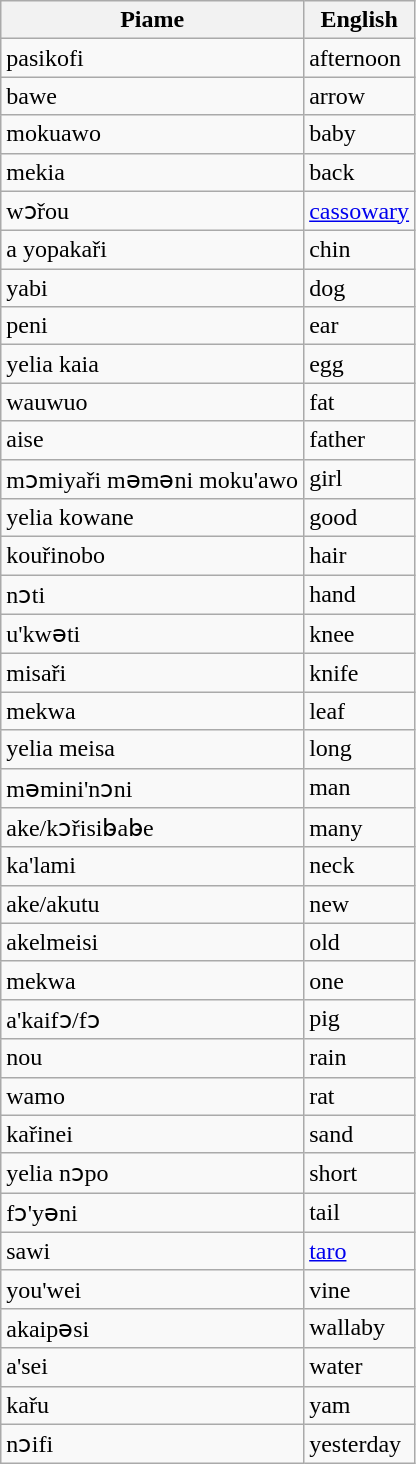<table class="wikitable">
<tr>
<th>Piame</th>
<th>English</th>
</tr>
<tr>
<td>pasikofi</td>
<td>afternoon</td>
</tr>
<tr>
<td>bawe</td>
<td>arrow</td>
</tr>
<tr>
<td>mokuawo</td>
<td>baby</td>
</tr>
<tr>
<td>mekia</td>
<td>back</td>
</tr>
<tr>
<td>wɔřou</td>
<td><a href='#'>cassowary</a></td>
</tr>
<tr>
<td>a yopakaři</td>
<td>chin</td>
</tr>
<tr>
<td>yabi</td>
<td>dog</td>
</tr>
<tr>
<td>peni</td>
<td>ear</td>
</tr>
<tr>
<td>yelia kaia</td>
<td>egg</td>
</tr>
<tr>
<td>wauwuo</td>
<td>fat</td>
</tr>
<tr>
<td>aise</td>
<td>father</td>
</tr>
<tr>
<td>mɔmiyaři məməni moku'awo</td>
<td>girl</td>
</tr>
<tr>
<td>yelia kowane</td>
<td>good</td>
</tr>
<tr>
<td>kouřinobo</td>
<td>hair</td>
</tr>
<tr>
<td>nɔti</td>
<td>hand</td>
</tr>
<tr>
<td>u'kwəti</td>
<td>knee</td>
</tr>
<tr>
<td>misaři</td>
<td>knife</td>
</tr>
<tr>
<td>mekwa</td>
<td>leaf</td>
</tr>
<tr>
<td>yelia meisa</td>
<td>long</td>
</tr>
<tr>
<td>məmini'nɔni</td>
<td>man</td>
</tr>
<tr>
<td>ake/kɔřisib̵ab̵e</td>
<td>many</td>
</tr>
<tr>
<td>ka'lami</td>
<td>neck</td>
</tr>
<tr>
<td>ake/akutu</td>
<td>new</td>
</tr>
<tr>
<td>akelmeisi</td>
<td>old</td>
</tr>
<tr>
<td>mekwa</td>
<td>one</td>
</tr>
<tr>
<td>a'kaifɔ/fɔ</td>
<td>pig</td>
</tr>
<tr>
<td>nou</td>
<td>rain</td>
</tr>
<tr>
<td>wamo</td>
<td>rat</td>
</tr>
<tr>
<td>kařinei</td>
<td>sand</td>
</tr>
<tr>
<td>yelia nɔpo</td>
<td>short</td>
</tr>
<tr>
<td>fɔ'yəni</td>
<td>tail</td>
</tr>
<tr>
<td>sawi</td>
<td><a href='#'>taro</a></td>
</tr>
<tr>
<td>you'wei</td>
<td>vine</td>
</tr>
<tr>
<td>akaipəsi</td>
<td>wallaby</td>
</tr>
<tr>
<td>a'sei</td>
<td>water</td>
</tr>
<tr>
<td>kařu</td>
<td>yam</td>
</tr>
<tr>
<td>nɔifi</td>
<td>yesterday</td>
</tr>
</table>
